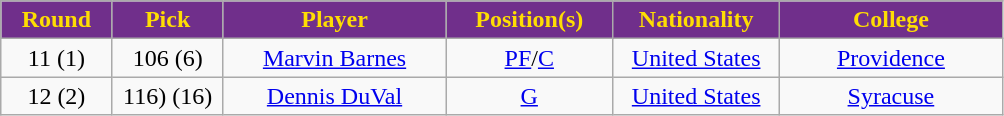<table class="wikitable sortable sortable">
<tr>
<th style="background:#702F8B; color:#FEDD03" width="10%">Round</th>
<th style="background:#702F8B; color:#FEDD03" width="10%">Pick</th>
<th style="background:#702F8B; color:#FEDD03" width="20%">Player</th>
<th style="background:#702F8B; color:#FEDD03" width="15%">Position(s)</th>
<th style="background:#702F8B; color:#FEDD03" width="15%">Nationality</th>
<th style="background:#702F8B; color:#FEDD03" width="20%">College</th>
</tr>
<tr style="text-align: center">
<td>11 (1)</td>
<td>106 (6)</td>
<td><a href='#'>Marvin Barnes</a></td>
<td><a href='#'>PF</a>/<a href='#'>C</a></td>
<td> <a href='#'>United States</a></td>
<td><a href='#'>Providence</a></td>
</tr>
<tr style="text-align: center">
<td>12 (2)</td>
<td>116) (16)</td>
<td><a href='#'>Dennis DuVal</a></td>
<td><a href='#'>G</a></td>
<td> <a href='#'>United States</a></td>
<td><a href='#'>Syracuse</a></td>
</tr>
</table>
